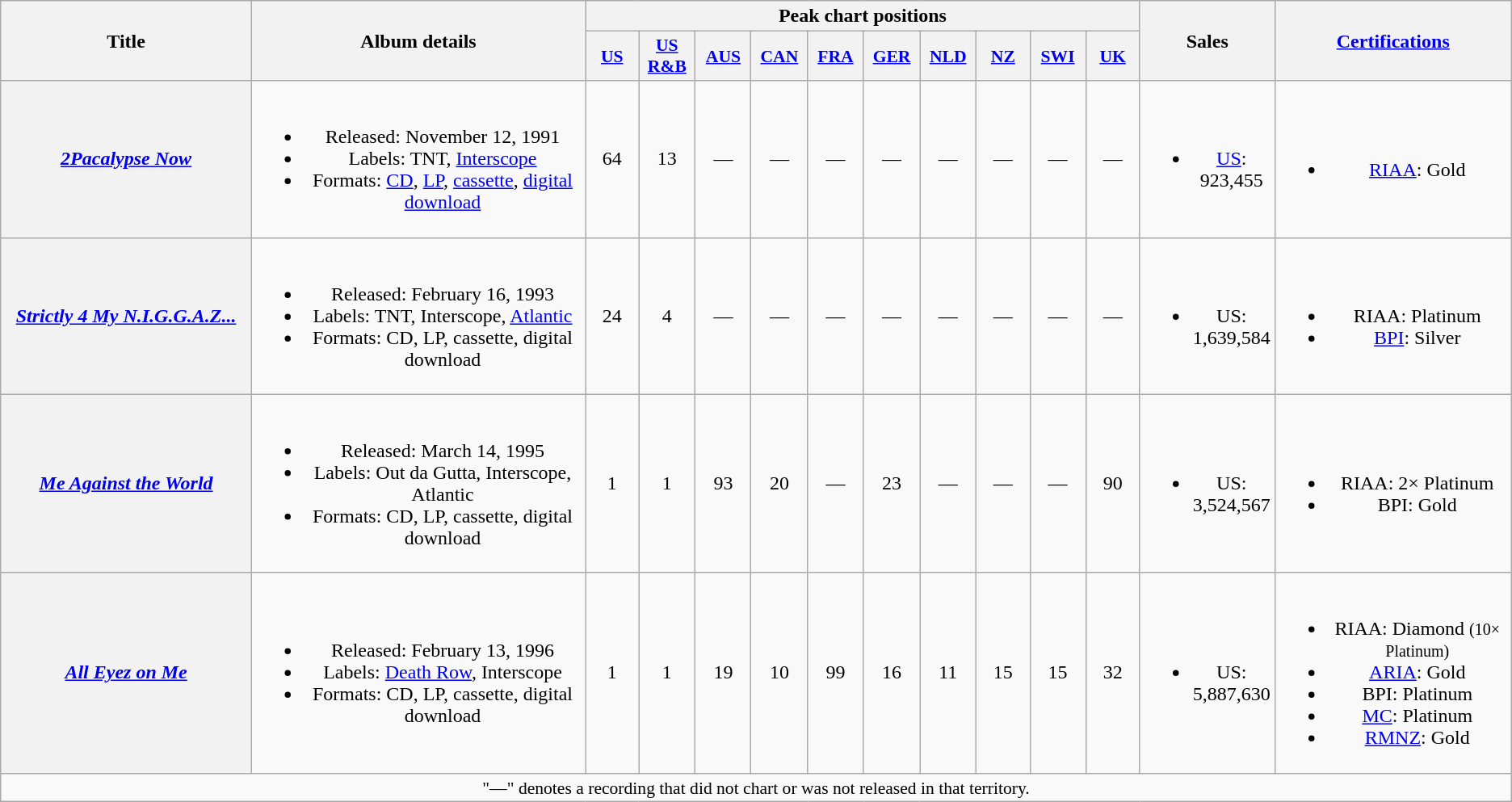<table class="wikitable plainrowheaders" style="text-align:center;">
<tr>
<th scope="col" rowspan="2" style="width:14em;">Title</th>
<th scope="col" rowspan="2" style="width:19em;">Album details</th>
<th scope="col" colspan="10">Peak chart positions</th>
<th scope="col" rowspan="2">Sales</th>
<th scope="col" rowspan="2" style="width:13em;"><a href='#'>Certifications</a></th>
</tr>
<tr>
<th scope="col" style="width:2.9em;font-size:90%;"><a href='#'>US</a><br></th>
<th scope="col" style="width:2.9em;font-size:90%;"><a href='#'>US<br>R&B</a><br></th>
<th scope="col" style="width:2.9em;font-size:90%;"><a href='#'>AUS</a><br></th>
<th scope="col" style="width:2.9em;font-size:90%;"><a href='#'>CAN</a><br></th>
<th scope="col" style="width:2.9em;font-size:90%;"><a href='#'>FRA</a><br></th>
<th scope="col" style="width:2.9em;font-size:90%;"><a href='#'>GER</a><br></th>
<th scope="col" style="width:2.9em;font-size:90%;"><a href='#'>NLD</a><br></th>
<th scope="col" style="width:2.9em;font-size:90%;"><a href='#'>NZ</a><br></th>
<th scope="col" style="width:2.9em;font-size:90%;"><a href='#'>SWI</a><br></th>
<th scope="col" style="width:2.9em;font-size:90%;"><a href='#'>UK</a><br></th>
</tr>
<tr>
<th scope="row"><em><a href='#'>2Pacalypse Now</a></em></th>
<td><br><ul><li>Released: November 12, 1991</li><li>Labels: TNT, <a href='#'>Interscope</a></li><li>Formats: <a href='#'>CD</a>, <a href='#'>LP</a>, <a href='#'>cassette</a>, <a href='#'>digital download</a></li></ul></td>
<td>64</td>
<td>13</td>
<td>—</td>
<td>—</td>
<td>—</td>
<td>—</td>
<td>—</td>
<td>—</td>
<td>—</td>
<td>—</td>
<td><br><ul><li><a href='#'>US</a>: 923,455</li></ul></td>
<td><br><ul><li><a href='#'>RIAA</a>: Gold</li></ul></td>
</tr>
<tr>
<th scope="row"><em><a href='#'>Strictly 4 My N.I.G.G.A.Z...</a></em></th>
<td><br><ul><li>Released: February 16, 1993</li><li>Labels: TNT, Interscope, <a href='#'>Atlantic</a></li><li>Formats: CD, LP, cassette, digital download</li></ul></td>
<td>24</td>
<td>4</td>
<td>—</td>
<td>—</td>
<td>—</td>
<td>—</td>
<td>—</td>
<td>—</td>
<td>—</td>
<td>—</td>
<td><br><ul><li>US: 1,639,584</li></ul></td>
<td><br><ul><li>RIAA: Platinum</li><li><a href='#'>BPI</a>: Silver</li></ul></td>
</tr>
<tr>
<th scope="row"><em><a href='#'>Me Against the World</a></em></th>
<td><br><ul><li>Released: March 14, 1995</li><li>Labels: Out da Gutta, Interscope, Atlantic</li><li>Formats: CD, LP, cassette, digital download</li></ul></td>
<td>1</td>
<td>1</td>
<td>93</td>
<td>20</td>
<td>—</td>
<td>23</td>
<td>—</td>
<td>—</td>
<td>—</td>
<td>90</td>
<td><br><ul><li>US:  3,524,567</li></ul></td>
<td><br><ul><li>RIAA: 2× Platinum</li><li>BPI: Gold</li></ul></td>
</tr>
<tr>
<th scope="row"><em><a href='#'>All Eyez on Me</a></em></th>
<td><br><ul><li>Released: February 13, 1996</li><li>Labels: <a href='#'>Death Row</a>, Interscope</li><li>Formats: CD, LP, cassette, digital download</li></ul></td>
<td>1</td>
<td>1</td>
<td>19</td>
<td>10</td>
<td>99</td>
<td>16</td>
<td>11</td>
<td>15</td>
<td>15</td>
<td>32</td>
<td><br><ul><li>US:  5,887,630</li></ul></td>
<td><br><ul><li>RIAA: Diamond <small>(10× Platinum)</small></li><li><a href='#'>ARIA</a>: Gold</li><li>BPI: Platinum</li><li><a href='#'>MC</a>: Platinum</li><li><a href='#'>RMNZ</a>: Gold</li></ul></td>
</tr>
<tr>
<td colspan="14" style="font-size:90%">"—" denotes a recording that did not chart or was not released in that territory.</td>
</tr>
</table>
